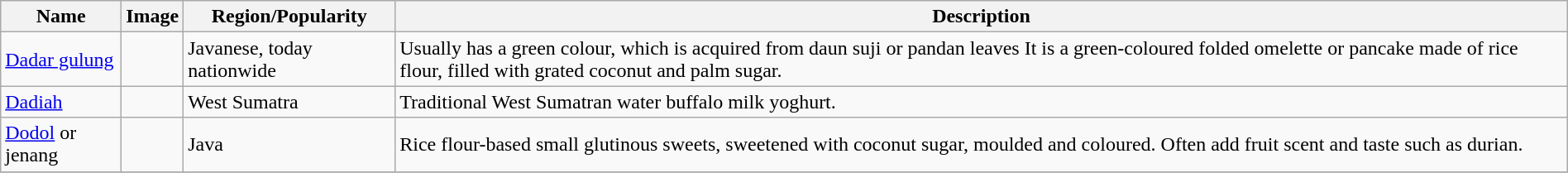<table class="wikitable sortable" width="100%">
<tr>
<th>Name</th>
<th>Image</th>
<th>Region/Popularity</th>
<th>Description</th>
</tr>
<tr>
<td><a href='#'>Dadar gulung</a></td>
<td></td>
<td>Javanese, today nationwide</td>
<td>Usually has a green colour, which is acquired from daun suji or pandan leaves It is a green-coloured folded omelette or pancake made of rice flour, filled with grated coconut and palm sugar.</td>
</tr>
<tr>
<td><a href='#'>Dadiah</a></td>
<td></td>
<td>West Sumatra</td>
<td>Traditional West Sumatran water buffalo milk yoghurt.</td>
</tr>
<tr>
<td><a href='#'>Dodol</a> or jenang</td>
<td></td>
<td>Java</td>
<td>Rice flour-based small glutinous sweets, sweetened with coconut sugar, moulded and coloured. Often add fruit scent and taste such as durian.</td>
</tr>
<tr>
</tr>
</table>
